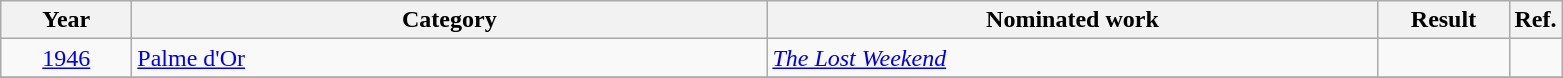<table class=wikitable>
<tr>
<th scope="col" style="width:5em;">Year</th>
<th scope="col" style="width:26em;">Category</th>
<th scope="col" style="width:25em;">Nominated work</th>
<th scope="col" style="width:5em;">Result</th>
<th>Ref.</th>
</tr>
<tr>
<td style="text-align:center;"><a href='#'>1946</a></td>
<td><a href='#'>Palme d'Or</a></td>
<td><em><a href='#'>The Lost Weekend</a></em></td>
<td></td>
<td style="text-align:center;"></td>
</tr>
<tr>
</tr>
</table>
